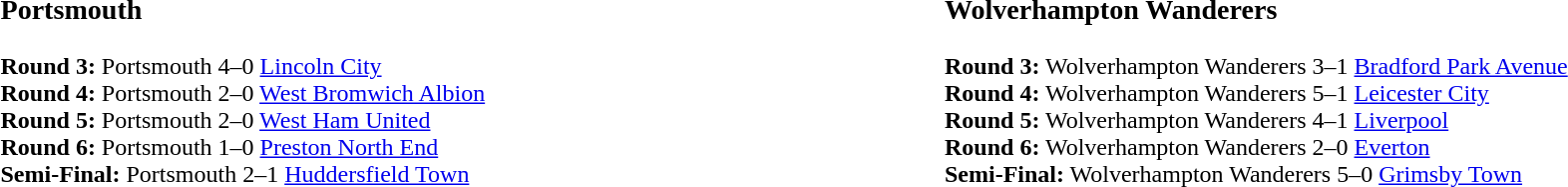<table width=100%>
<tr>
<td width=50% valign=top><br><h3>Portsmouth</h3><strong>Round 3:</strong> Portsmouth 4–0 <a href='#'>Lincoln City</a><br><strong>Round 4:</strong> Portsmouth 2–0 <a href='#'>West Bromwich Albion</a><br><strong>Round 5:</strong> Portsmouth 2–0 <a href='#'>West Ham United</a><br><strong>Round 6:</strong> Portsmouth 1–0 <a href='#'>Preston North End</a><br><strong>Semi-Final:</strong> Portsmouth 2–1 <a href='#'>Huddersfield Town</a></td>
<td width=50% valign=top><br><h3>Wolverhampton Wanderers</h3><strong>Round 3:</strong> Wolverhampton Wanderers 3–1 <a href='#'>Bradford Park Avenue</a><br><strong>Round 4:</strong> Wolverhampton Wanderers 5–1 <a href='#'>Leicester City</a><br><strong>Round 5:</strong> Wolverhampton Wanderers 4–1 <a href='#'>Liverpool</a><br><strong>Round 6:</strong> Wolverhampton Wanderers 2–0 <a href='#'>Everton</a><br><strong>Semi-Final:</strong> Wolverhampton Wanderers 5–0 <a href='#'>Grimsby Town</a></td>
</tr>
</table>
